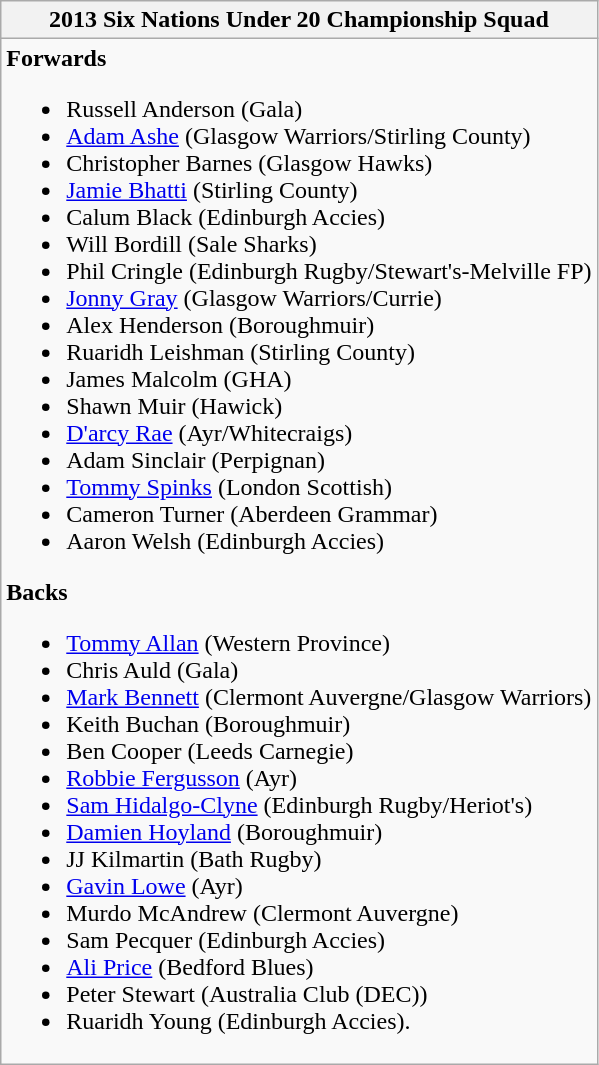<table class="wikitable collapsible collapsed">
<tr>
<th>2013 Six Nations Under 20 Championship Squad</th>
</tr>
<tr>
<td><strong>Forwards</strong><br><ul><li>Russell Anderson (Gala)</li><li><a href='#'>Adam Ashe</a> (Glasgow Warriors/Stirling County)</li><li>Christopher Barnes (Glasgow Hawks)</li><li><a href='#'>Jamie Bhatti</a> (Stirling County)</li><li>Calum Black (Edinburgh Accies)</li><li>Will Bordill (Sale Sharks)</li><li>Phil Cringle (Edinburgh Rugby/Stewart's-Melville FP)</li><li><a href='#'>Jonny Gray</a> (Glasgow Warriors/Currie)</li><li>Alex Henderson (Boroughmuir)</li><li>Ruaridh Leishman (Stirling County)</li><li>James Malcolm (GHA)</li><li>Shawn Muir (Hawick)</li><li><a href='#'>D'arcy Rae</a> (Ayr/Whitecraigs)</li><li>Adam Sinclair (Perpignan)</li><li><a href='#'>Tommy Spinks</a> (London Scottish)</li><li>Cameron Turner (Aberdeen Grammar)</li><li>Aaron Welsh (Edinburgh Accies)</li></ul><strong>Backs</strong><ul><li><a href='#'>Tommy Allan</a> (Western Province)</li><li>Chris Auld (Gala)</li><li><a href='#'>Mark Bennett</a> (Clermont Auvergne/Glasgow Warriors)</li><li>Keith Buchan (Boroughmuir)</li><li>Ben Cooper (Leeds Carnegie)</li><li><a href='#'>Robbie Fergusson</a> (Ayr)</li><li><a href='#'>Sam Hidalgo-Clyne</a> (Edinburgh Rugby/Heriot's)</li><li><a href='#'>Damien Hoyland</a> (Boroughmuir)</li><li>JJ Kilmartin (Bath Rugby)</li><li><a href='#'>Gavin Lowe</a> (Ayr)</li><li>Murdo McAndrew (Clermont Auvergne)</li><li>Sam Pecquer (Edinburgh Accies)</li><li><a href='#'>Ali Price</a> (Bedford Blues)</li><li>Peter Stewart (Australia Club (DEC))</li><li>Ruaridh Young (Edinburgh Accies).</li></ul></td>
</tr>
</table>
